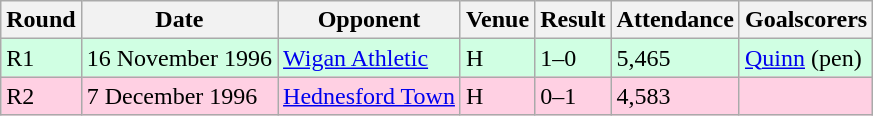<table class="wikitable">
<tr>
<th>Round</th>
<th>Date</th>
<th>Opponent</th>
<th>Venue</th>
<th>Result</th>
<th>Attendance</th>
<th>Goalscorers</th>
</tr>
<tr style="background-color: #d0ffe3;">
<td>R1</td>
<td>16 November 1996</td>
<td><a href='#'>Wigan Athletic</a></td>
<td>H</td>
<td>1–0</td>
<td>5,465</td>
<td><a href='#'>Quinn</a> (pen)</td>
</tr>
<tr style="background-color: #ffd0e3;">
<td>R2</td>
<td>7 December 1996</td>
<td><a href='#'>Hednesford Town</a></td>
<td>H</td>
<td>0–1</td>
<td>4,583</td>
<td></td>
</tr>
</table>
